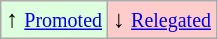<table class="wikitable" align="center">
<tr>
<td style="background:#ddffdd">↑ <small><a href='#'>Promoted</a></small></td>
<td style="background:#ffcccc">↓ <small><a href='#'>Relegated</a></small></td>
</tr>
</table>
